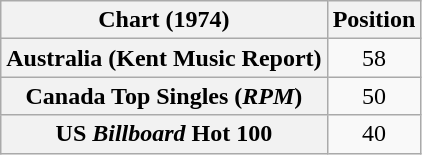<table class="wikitable sortable plainrowheaders" style="text-align:center">
<tr>
<th>Chart (1974)</th>
<th>Position</th>
</tr>
<tr>
<th scope="row">Australia (Kent Music Report)</th>
<td>58</td>
</tr>
<tr>
<th scope="row">Canada Top Singles (<em>RPM</em>)</th>
<td>50</td>
</tr>
<tr>
<th scope="row">US <em>Billboard</em> Hot 100</th>
<td>40</td>
</tr>
</table>
